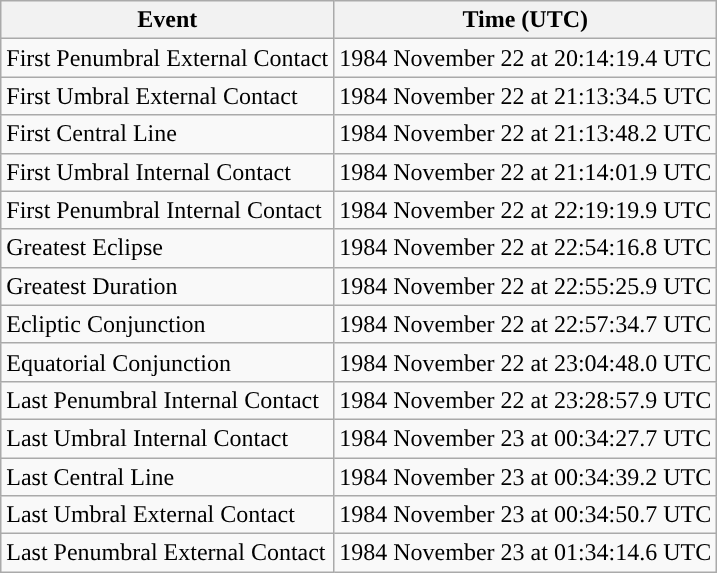<table class="wikitable">
<tr>
<th>Event</th>
<th>Time (UTC)</th>
</tr>
<tr>
<td>First Penumbral External Contact</td>
<td>1984 November 22 at 20:14:19.4 UTC</td>
</tr>
<tr>
<td>First Umbral External Contact</td>
<td>1984 November 22 at 21:13:34.5 UTC</td>
</tr>
<tr>
<td>First Central Line</td>
<td>1984 November 22 at 21:13:48.2 UTC</td>
</tr>
<tr>
<td>First Umbral Internal Contact</td>
<td>1984 November 22 at 21:14:01.9 UTC</td>
</tr>
<tr>
<td>First Penumbral Internal Contact</td>
<td>1984 November 22 at 22:19:19.9 UTC</td>
</tr>
<tr>
<td>Greatest Eclipse</td>
<td>1984 November 22 at 22:54:16.8 UTC</td>
</tr>
<tr>
<td>Greatest Duration</td>
<td>1984 November 22 at 22:55:25.9 UTC</td>
</tr>
<tr>
<td>Ecliptic Conjunction</td>
<td>1984 November 22 at 22:57:34.7 UTC</td>
</tr>
<tr>
<td>Equatorial Conjunction</td>
<td>1984 November 22 at 23:04:48.0 UTC</td>
</tr>
<tr>
<td>Last Penumbral Internal Contact</td>
<td>1984 November 22 at 23:28:57.9 UTC</td>
</tr>
<tr>
<td>Last Umbral Internal Contact</td>
<td>1984 November 23 at 00:34:27.7 UTC</td>
</tr>
<tr>
<td>Last Central Line</td>
<td>1984 November 23 at 00:34:39.2 UTC</td>
</tr>
<tr>
<td>Last Umbral External Contact</td>
<td>1984 November 23 at 00:34:50.7 UTC</td>
</tr>
<tr>
<td>Last Penumbral External Contact</td>
<td>1984 November 23 at 01:34:14.6 UTC</td>
</tr>
</table>
